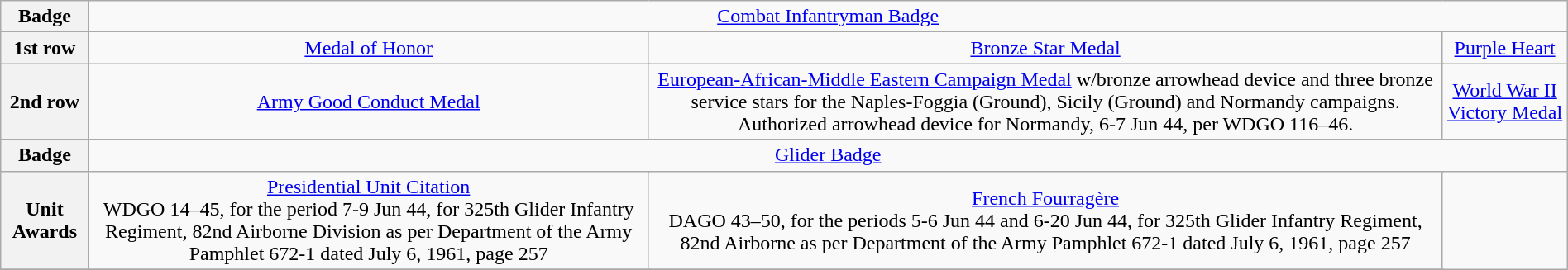<table class="wikitable" style="margin:1em auto; text-align:center;">
<tr>
<th>Badge</th>
<td colspan="7"><a href='#'>Combat Infantryman Badge</a></td>
</tr>
<tr>
<th>1st row</th>
<td colspan="3"><a href='#'>Medal of Honor</a></td>
<td colspan="3"><a href='#'>Bronze Star Medal</a></td>
<td colspan="3"><a href='#'>Purple Heart</a></td>
</tr>
<tr>
<th>2nd row</th>
<td colspan="3"><a href='#'>Army Good Conduct Medal</a></td>
<td colspan="3"><a href='#'>European-African-Middle Eastern Campaign Medal</a> w/bronze arrowhead device and three bronze service stars for the Naples-Foggia (Ground), Sicily (Ground) and Normandy campaigns.  Authorized arrowhead device for Normandy, 6-7 Jun 44, per WDGO 116–46.</td>
<td colspan="3"><a href='#'>World War II Victory Medal</a></td>
</tr>
<tr>
<th>Badge</th>
<td colspan="7"><a href='#'>Glider Badge</a></td>
</tr>
<tr>
<th>Unit Awards</th>
<td colspan="3"><a href='#'>Presidential Unit Citation</a><br>WDGO 14–45, for the period 7-9 Jun 44, for 325th Glider Infantry Regiment, 82nd Airborne Division as per Department of the Army Pamphlet 672-1 dated July 6, 1961, page 257</td>
<td colspan="3"><a href='#'>French Fourragère</a><br>DAGO 43–50, for the periods 5-6 Jun 44 and 6-20 Jun 44, for 325th Glider Infantry Regiment, 82nd Airborne as per Department of the Army Pamphlet 672-1 dated July 6, 1961, page 257</td>
</tr>
<tr>
</tr>
<tr>
</tr>
</table>
